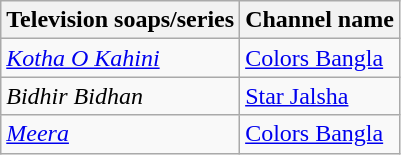<table class="wikitable sortable">
<tr>
<th scope="col">Television soaps/series</th>
<th scope="col">Channel name</th>
</tr>
<tr>
<td><em><a href='#'>Kotha O Kahini</a></em></td>
<td><a href='#'>Colors Bangla</a></td>
</tr>
<tr>
<td><em>Bidhir Bidhan</em></td>
<td><a href='#'>Star Jalsha</a></td>
</tr>
<tr>
<td><em><a href='#'>Meera</a></em></td>
<td><a href='#'>Colors Bangla</a></td>
</tr>
</table>
